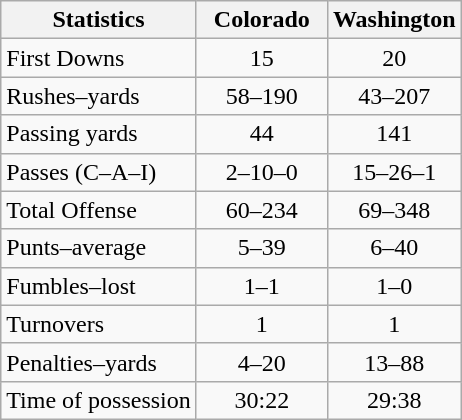<table class=wikitable style="text-align:center">
<tr>
<th>Statistics</th>
<th>  Colorado  </th>
<th>Washington</th>
</tr>
<tr>
<td align=left>First Downs</td>
<td>15</td>
<td>20</td>
</tr>
<tr>
<td align=left>Rushes–yards</td>
<td>58–190</td>
<td>43–207</td>
</tr>
<tr>
<td align=left>Passing yards</td>
<td>44</td>
<td>141</td>
</tr>
<tr>
<td align=left>Passes (C–A–I)</td>
<td>2–10–0</td>
<td>15–26–1</td>
</tr>
<tr>
<td align=left>Total Offense</td>
<td>60–234</td>
<td>69–348</td>
</tr>
<tr>
<td align=left>Punts–average</td>
<td>5–39</td>
<td>6–40</td>
</tr>
<tr>
<td align=left>Fumbles–lost</td>
<td>1–1</td>
<td>1–0</td>
</tr>
<tr>
<td align=left>Turnovers</td>
<td>1</td>
<td>1</td>
</tr>
<tr>
<td align=left>Penalties–yards</td>
<td>4–20</td>
<td>13–88</td>
</tr>
<tr>
<td align=left>Time of possession</td>
<td>30:22</td>
<td>29:38</td>
</tr>
</table>
